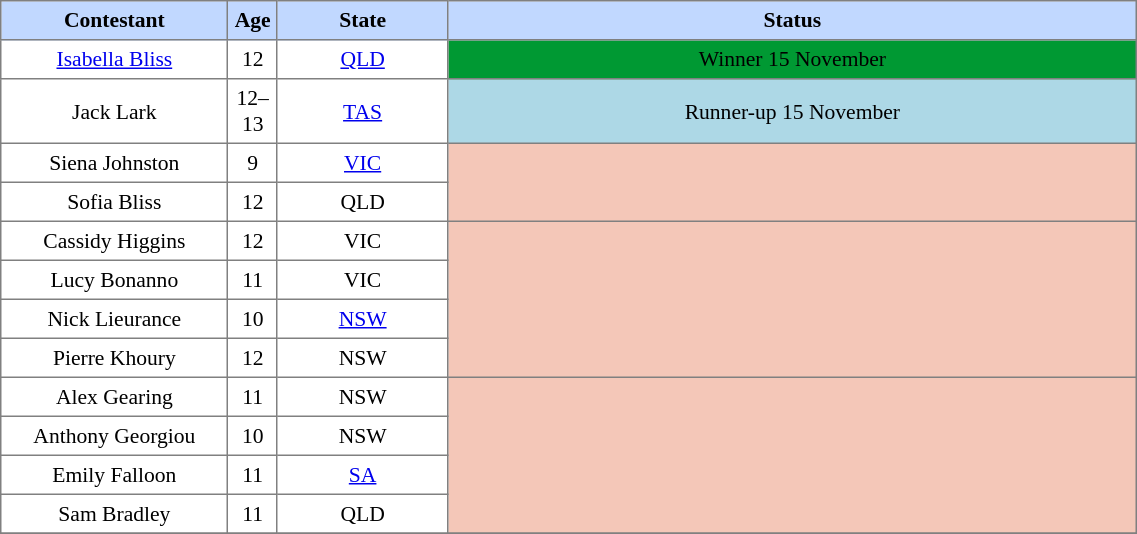<table border="1" cellpadding="4" cellspacing="0" style="text-align:center; font-size:90%; border-collapse:collapse;" width=60%>
<tr style="background:#C1D8FF;">
<th width=20%>Contestant</th>
<th width=4%; align=center>Age</th>
<th width=15%>State</th>
<th>Status</th>
</tr>
<tr>
<td><a href='#'>Isabella Bliss</a></td>
<td>12</td>
<td><a href='#'>QLD</a></td>
<td bgcolor="009933"><span>Winner 15 November</span></td>
</tr>
<tr>
<td>Jack Lark</td>
<td>12–13</td>
<td><a href='#'>TAS</a></td>
<td bgcolor="lightblue" align=center>Runner-up 15 November<br></td>
</tr>
<tr>
<td>Siena Johnston</td>
<td>9</td>
<td><a href='#'>VIC</a></td>
<td style="background:#f4c7b8; text-align:center;" rowspan="2"></td>
</tr>
<tr>
<td>Sofia Bliss</td>
<td>12</td>
<td>QLD</td>
</tr>
<tr>
<td>Cassidy Higgins</td>
<td>12</td>
<td>VIC</td>
<td style="background:#f4c7b8; text-align:center;" rowspan="4"></td>
</tr>
<tr>
<td>Lucy Bonanno</td>
<td>11</td>
<td>VIC</td>
</tr>
<tr>
<td>Nick Lieurance</td>
<td>10</td>
<td><a href='#'>NSW</a></td>
</tr>
<tr>
<td>Pierre Khoury</td>
<td>12</td>
<td>NSW</td>
</tr>
<tr>
<td>Alex Gearing</td>
<td>11</td>
<td>NSW</td>
<td style="background:#f4c7b8; text-align:center;" rowspan="4"></td>
</tr>
<tr>
<td>Anthony Georgiou</td>
<td>10</td>
<td>NSW</td>
</tr>
<tr>
<td>Emily Falloon</td>
<td>11</td>
<td><a href='#'>SA</a></td>
</tr>
<tr>
<td>Sam Bradley</td>
<td>11</td>
<td>QLD</td>
</tr>
<tr>
</tr>
</table>
